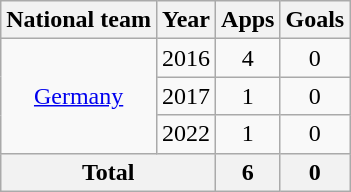<table class="wikitable" style="text-align:center">
<tr>
<th>National team</th>
<th>Year</th>
<th>Apps</th>
<th>Goals</th>
</tr>
<tr>
<td rowspan="3"><a href='#'>Germany</a></td>
<td>2016</td>
<td>4</td>
<td>0</td>
</tr>
<tr>
<td>2017</td>
<td>1</td>
<td>0</td>
</tr>
<tr>
<td>2022</td>
<td>1</td>
<td>0</td>
</tr>
<tr>
<th colspan="2">Total</th>
<th>6</th>
<th>0</th>
</tr>
</table>
